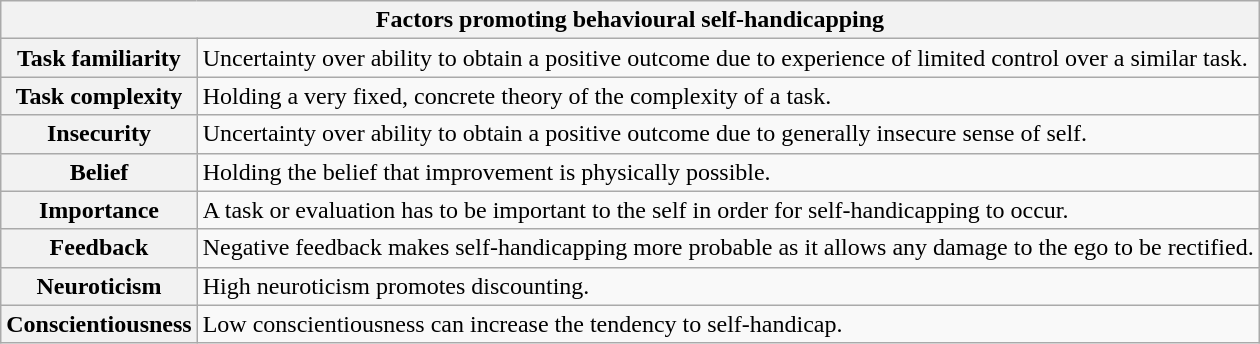<table class="wikitable" align="center" style="margin: 2em; margin-top: 0; margin-bottom: 0; margin-left: 0;">
<tr>
<th colspan="2" style="white-space: nowrap;">Factors promoting behavioural self-handicapping <br></th>
</tr>
<tr>
<th>Task familiarity</th>
<td>Uncertainty over ability to obtain a positive outcome due to experience of limited control over a similar task.</td>
</tr>
<tr>
<th>Task complexity</th>
<td>Holding a very fixed, concrete theory of the complexity of a task.</td>
</tr>
<tr>
<th>Insecurity</th>
<td>Uncertainty over ability to obtain a positive outcome due to generally insecure sense of self.</td>
</tr>
<tr>
<th>Belief</th>
<td>Holding the belief that improvement is physically possible.</td>
</tr>
<tr>
<th>Importance</th>
<td>A task or evaluation has to be important to the self in order for self-handicapping to occur.</td>
</tr>
<tr>
<th>Feedback</th>
<td>Negative feedback makes self-handicapping more probable as it allows any damage to the ego to be rectified.</td>
</tr>
<tr>
<th>Neuroticism</th>
<td>High neuroticism promotes discounting.</td>
</tr>
<tr>
<th>Conscientiousness</th>
<td>Low conscientiousness can increase the tendency to self-handicap.</td>
</tr>
</table>
